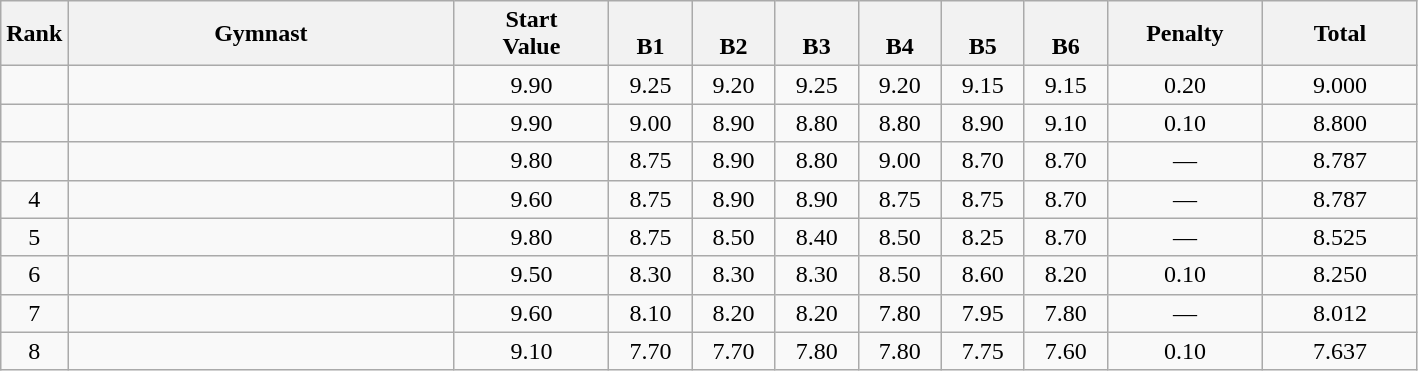<table class="wikitable" style="text-align:center">
<tr>
<th>Rank</th>
<th width=250>Gymnast</th>
<th style="width:6em">Start<br>Value</th>
<th style="vertical-align:bottom; width:3em">B1</th>
<th style="vertical-align:bottom; width:3em">B2</th>
<th style="vertical-align:bottom; width:3em">B3</th>
<th style="vertical-align:bottom; width:3em">B4</th>
<th style="vertical-align:bottom; width:3em">B5</th>
<th style="vertical-align:bottom; width:3em">B6</th>
<th style="width:6em">Penalty</th>
<th style="width:6em">Total</th>
</tr>
<tr>
<td></td>
<td align=left></td>
<td>9.90</td>
<td>9.25</td>
<td>9.20</td>
<td>9.25</td>
<td>9.20</td>
<td>9.15</td>
<td>9.15</td>
<td>0.20</td>
<td>9.000</td>
</tr>
<tr>
<td></td>
<td align=left></td>
<td>9.90</td>
<td>9.00</td>
<td>8.90</td>
<td>8.80</td>
<td>8.80</td>
<td>8.90</td>
<td>9.10</td>
<td>0.10</td>
<td>8.800</td>
</tr>
<tr>
<td></td>
<td align=left></td>
<td>9.80</td>
<td>8.75</td>
<td>8.90</td>
<td>8.80</td>
<td>9.00</td>
<td>8.70</td>
<td>8.70</td>
<td>—</td>
<td>8.787</td>
</tr>
<tr>
<td>4</td>
<td align=left></td>
<td>9.60</td>
<td>8.75</td>
<td>8.90</td>
<td>8.90</td>
<td>8.75</td>
<td>8.75</td>
<td>8.70</td>
<td>—</td>
<td>8.787</td>
</tr>
<tr>
<td>5</td>
<td align=left></td>
<td>9.80</td>
<td>8.75</td>
<td>8.50</td>
<td>8.40</td>
<td>8.50</td>
<td>8.25</td>
<td>8.70</td>
<td>—</td>
<td>8.525</td>
</tr>
<tr>
<td>6</td>
<td align=left></td>
<td>9.50</td>
<td>8.30</td>
<td>8.30</td>
<td>8.30</td>
<td>8.50</td>
<td>8.60</td>
<td>8.20</td>
<td>0.10</td>
<td>8.250</td>
</tr>
<tr>
<td>7</td>
<td align=left></td>
<td>9.60</td>
<td>8.10</td>
<td>8.20</td>
<td>8.20</td>
<td>7.80</td>
<td>7.95</td>
<td>7.80</td>
<td>—</td>
<td>8.012</td>
</tr>
<tr>
<td>8</td>
<td align=left></td>
<td>9.10</td>
<td>7.70</td>
<td>7.70</td>
<td>7.80</td>
<td>7.80</td>
<td>7.75</td>
<td>7.60</td>
<td>0.10</td>
<td>7.637</td>
</tr>
</table>
